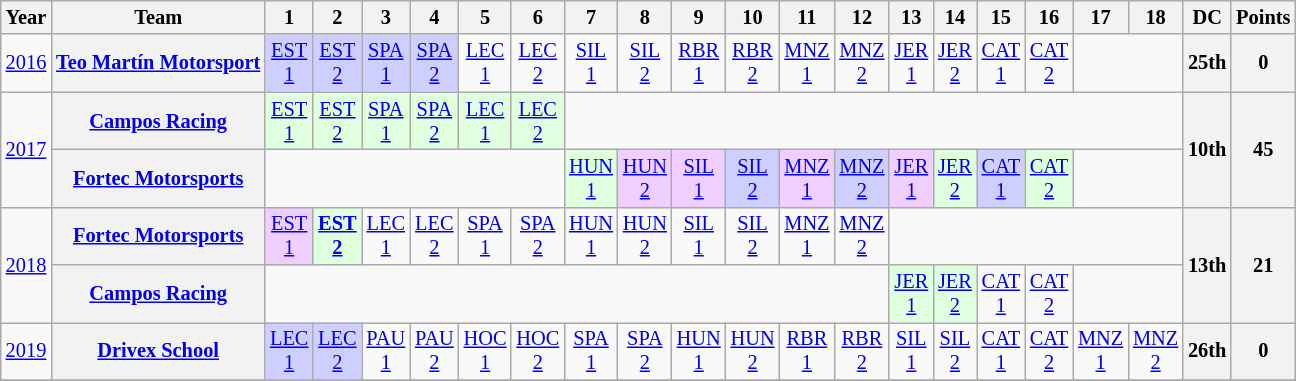<table class="wikitable" style="text-align:center; font-size:85%">
<tr>
<th>Year</th>
<th>Team</th>
<th>1</th>
<th>2</th>
<th>3</th>
<th>4</th>
<th>5</th>
<th>6</th>
<th>7</th>
<th>8</th>
<th>9</th>
<th>10</th>
<th>11</th>
<th>12</th>
<th>13</th>
<th>14</th>
<th>15</th>
<th>16</th>
<th>17</th>
<th>18</th>
<th>DC</th>
<th>Points</th>
</tr>
<tr>
<td><a href='#'>2016</a></td>
<th nowrap><a href='#'>Teo Martín Motorsport</a></th>
<td style="background:#CFCFFF;"><a href='#'>EST<br>1</a><br></td>
<td style="background:#CFCFFF;"><a href='#'>EST<br>2</a><br></td>
<td style="background:#CFCFFF;"><a href='#'>SPA<br>1</a><br></td>
<td style="background:#CFCFFF;"><a href='#'>SPA<br>2</a><br></td>
<td><a href='#'>LEC<br>1</a></td>
<td><a href='#'>LEC<br>2</a></td>
<td><a href='#'>SIL<br>1</a></td>
<td><a href='#'>SIL<br>2</a></td>
<td><a href='#'>RBR<br>1</a></td>
<td><a href='#'>RBR<br>2</a></td>
<td><a href='#'>MNZ<br>1</a></td>
<td><a href='#'>MNZ<br>2</a></td>
<td><a href='#'>JER<br>1</a></td>
<td><a href='#'>JER<br>2</a></td>
<td><a href='#'>CAT<br>1</a></td>
<td><a href='#'>CAT<br>2</a></td>
<td colspan=2></td>
<th>25th</th>
<th>0</th>
</tr>
<tr>
<td rowspan=2><a href='#'>2017</a></td>
<th nowrap><a href='#'>Campos Racing</a></th>
<td style="background:#DFFFDF;"><a href='#'>EST<br>1</a><br></td>
<td style="background:#DFFFDF;"><a href='#'>EST<br>2</a><br></td>
<td style="background:#DFFFDF;"><a href='#'>SPA<br>1</a><br></td>
<td style="background:#DFFFDF;"><a href='#'>SPA<br>2</a><br></td>
<td style="background:#DFFFDF;"><a href='#'>LEC<br>1</a><br></td>
<td style="background:#DFFFDF;"><a href='#'>LEC<br>2</a><br></td>
<td colspan=12></td>
<th rowspan=2>10th</th>
<th rowspan=2>45</th>
</tr>
<tr>
<th nowrap><a href='#'>Fortec Motorsports</a></th>
<td colspan=6></td>
<td style="background:#DFFFDF;"><a href='#'>HUN<br>1</a><br></td>
<td style="background:#EFCFFF;"><a href='#'>HUN<br>2</a><br></td>
<td style="background:#EFCFFF;"><a href='#'>SIL<br>1</a><br></td>
<td style="background:#CFCFFF;"><a href='#'>SIL<br>2</a><br></td>
<td style="background:#EFCFFF;"><a href='#'>MNZ<br>1</a><br></td>
<td style="background:#CFCFFF;"><a href='#'>MNZ<br>2</a><br></td>
<td style="background:#EFCFFF;"><a href='#'>JER<br>1</a><br></td>
<td style="background:#DFFFDF;"><a href='#'>JER<br>2</a><br></td>
<td style="background:#CFCFFF;"><a href='#'>CAT<br>1</a><br></td>
<td style="background:#DFFFDF;"><a href='#'>CAT<br>2</a><br></td>
<td colspan=2></td>
</tr>
<tr>
<td rowspan=2><a href='#'>2018</a></td>
<th nowrap><a href='#'>Fortec Motorsports</a></th>
<td style="background:#EFCFFF;"><a href='#'>EST<br>1</a><br></td>
<td style="background:#DFFFDF;"><strong><a href='#'>EST<br>2</a></strong><br></td>
<td><a href='#'>LEC<br>1</a></td>
<td><a href='#'>LEC<br>2</a></td>
<td><a href='#'>SPA<br>1</a></td>
<td><a href='#'>SPA<br>2</a></td>
<td><a href='#'>HUN<br>1</a></td>
<td><a href='#'>HUN<br>2</a></td>
<td><a href='#'>SIL<br>1</a></td>
<td><a href='#'>SIL<br>2</a></td>
<td><a href='#'>MNZ<br>1</a></td>
<td><a href='#'>MNZ<br>2</a></td>
<td colspan=6></td>
<th rowspan=2>13th</th>
<th rowspan=2>21</th>
</tr>
<tr>
<th nowrap><a href='#'>Campos Racing</a></th>
<td colspan=12></td>
<td style="background:#DFFFDF;"><a href='#'>JER<br>1</a><br></td>
<td style="background:#DFFFDF;"><a href='#'>JER<br>2</a><br></td>
<td><a href='#'>CAT<br>1</a></td>
<td><a href='#'>CAT<br>2</a></td>
<td colspan=2></td>
</tr>
<tr>
<td><a href='#'>2019</a></td>
<th nowrap><a href='#'>Drivex School</a></th>
<td style="background:#CFCFFF;"><a href='#'>LEC<br>1</a><br></td>
<td style="background:#CFCFFF;"><a href='#'>LEC<br>2</a><br></td>
<td><a href='#'>PAU<br>1</a></td>
<td><a href='#'>PAU<br>2</a></td>
<td><a href='#'>HOC<br>1</a></td>
<td><a href='#'>HOC<br>2</a></td>
<td><a href='#'>SPA<br>1</a></td>
<td><a href='#'>SPA<br>2</a></td>
<td><a href='#'>HUN<br>1</a></td>
<td><a href='#'>HUN<br>2</a></td>
<td><a href='#'>RBR<br>1</a></td>
<td><a href='#'>RBR<br>2</a></td>
<td><a href='#'>SIL<br>1</a></td>
<td><a href='#'>SIL<br>2</a></td>
<td><a href='#'>CAT<br>1</a></td>
<td><a href='#'>CAT<br>2</a></td>
<td><a href='#'>MNZ<br>1</a></td>
<td><a href='#'>MNZ<br>2</a></td>
<th>26th</th>
<th>0</th>
</tr>
<tr>
</tr>
</table>
